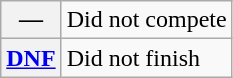<table class="wikitable">
<tr>
<th scope="row">—</th>
<td>Did not compete</td>
</tr>
<tr>
<th scope="row"><a href='#'>DNF</a></th>
<td>Did not finish</td>
</tr>
</table>
